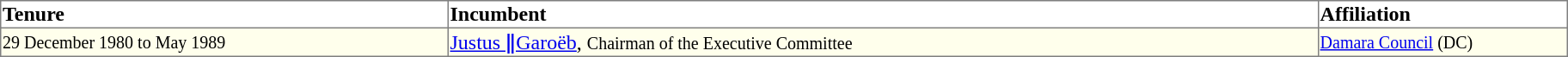<table border=1 style="border-collapse: collapse">
<tr align=left>
<th width="18%">Tenure</th>
<th width="35%">Incumbent</th>
<th width="10%">Affiliation</th>
</tr>
<tr valign=top bgcolor="#ffffec">
<td><small>29 December 1980 to May 1989</small></td>
<td><a href='#'>Justus ǁGaroëb</a>, <small>Chairman of the Executive Committee</small></td>
<td><small><a href='#'>Damara Council</a> (DC)</small></td>
</tr>
</table>
